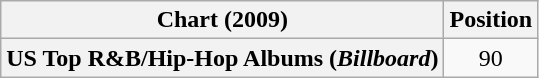<table class="wikitable plainrowheaders" style="text-align:center">
<tr>
<th scope="col">Chart (2009)</th>
<th scope="col">Position</th>
</tr>
<tr>
<th scope="row">US Top R&B/Hip-Hop Albums (<em>Billboard</em>)</th>
<td>90</td>
</tr>
</table>
